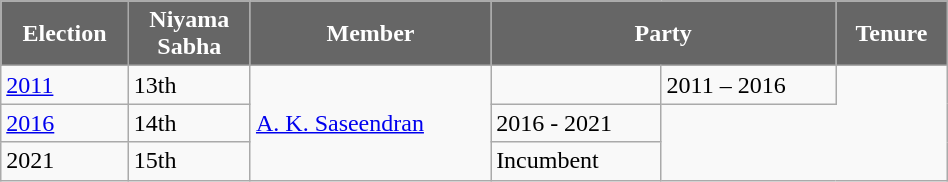<table class="wikitable sortable" width="50%">
<tr>
<th style="background-color:#666666; color:white">Election</th>
<th style="background-color:#666666; color:white">Niyama<br>Sabha</th>
<th style="background-color:#666666; color:white">Member</th>
<th colspan="2" style="background-color:#666666; color:white">Party</th>
<th style="background-color:#666666; color:white">Tenure</th>
</tr>
<tr>
<td><a href='#'>2011</a></td>
<td>13th</td>
<td rowspan="3"><a href='#'>A. K. Saseendran</a></td>
<td></td>
<td>2011 – 2016</td>
</tr>
<tr>
<td><a href='#'>2016</a></td>
<td>14th</td>
<td>2016 - 2021</td>
</tr>
<tr>
<td>2021</td>
<td>15th</td>
<td>Incumbent</td>
</tr>
</table>
